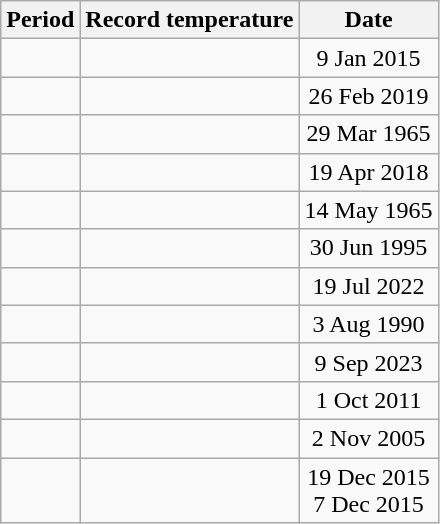<table class="wikitable mw-collapsible sortable" style="text-align:center;">
<tr>
<th>Period</th>
<th>Record temperature</th>
<th>Date</th>
</tr>
<tr>
<td></td>
<td></td>
<td>9 Jan 2015</td>
</tr>
<tr>
<td></td>
<td></td>
<td>26 Feb 2019</td>
</tr>
<tr>
<td></td>
<td></td>
<td>29 Mar 1965</td>
</tr>
<tr>
<td></td>
<td></td>
<td>19 Apr 2018</td>
</tr>
<tr>
<td></td>
<td></td>
<td>14 May 1965</td>
</tr>
<tr>
<td></td>
<td></td>
<td>30 Jun 1995</td>
</tr>
<tr>
<td></td>
<td></td>
<td>19 Jul 2022</td>
</tr>
<tr>
<td></td>
<td></td>
<td>3 Aug 1990</td>
</tr>
<tr>
<td></td>
<td></td>
<td>9 Sep 2023</td>
</tr>
<tr>
<td></td>
<td></td>
<td>1 Oct 2011</td>
</tr>
<tr>
<td></td>
<td></td>
<td>2 Nov 2005</td>
</tr>
<tr>
<td></td>
<td></td>
<td data-sort-value="19 Dec 2015">19 Dec 2015<br>7 Dec 2015</td>
</tr>
</table>
